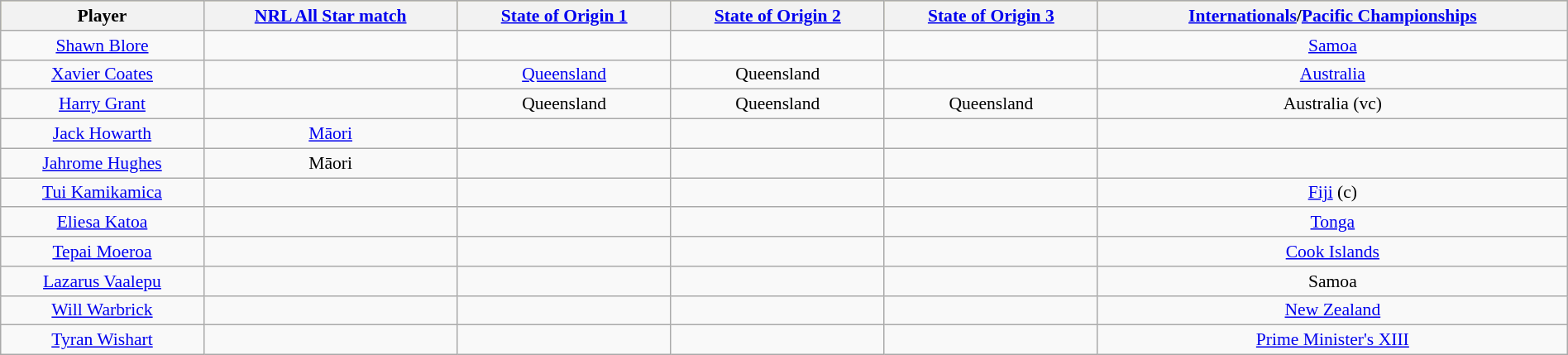<table class="wikitable"  style="text-align: center; width:100%; font-size:90%;">
<tr style="background:#bdb76b;">
<th>Player</th>
<th><a href='#'>NRL All Star match</a></th>
<th><a href='#'>State of Origin 1</a></th>
<th><a href='#'>State of Origin 2</a></th>
<th><a href='#'>State of Origin 3</a></th>
<th><a href='#'>Internationals</a>/<a href='#'>Pacific Championships</a></th>
</tr>
<tr>
<td><a href='#'>Shawn Blore</a></td>
<td></td>
<td></td>
<td></td>
<td></td>
<td><a href='#'>Samoa</a></td>
</tr>
<tr>
<td><a href='#'>Xavier Coates</a></td>
<td></td>
<td><a href='#'>Queensland</a></td>
<td>Queensland</td>
<td></td>
<td><a href='#'>Australia</a></td>
</tr>
<tr>
<td><a href='#'>Harry Grant</a></td>
<td></td>
<td>Queensland</td>
<td>Queensland</td>
<td>Queensland</td>
<td>Australia (vc)</td>
</tr>
<tr>
<td><a href='#'>Jack Howarth</a></td>
<td><a href='#'>Māori</a></td>
<td></td>
<td></td>
<td></td>
<td></td>
</tr>
<tr>
<td><a href='#'>Jahrome Hughes</a></td>
<td>Māori</td>
<td></td>
<td></td>
<td></td>
<td></td>
</tr>
<tr>
<td><a href='#'>Tui Kamikamica</a></td>
<td></td>
<td></td>
<td></td>
<td></td>
<td><a href='#'>Fiji</a> (c)</td>
</tr>
<tr>
<td><a href='#'>Eliesa Katoa</a></td>
<td></td>
<td></td>
<td></td>
<td></td>
<td><a href='#'>Tonga</a></td>
</tr>
<tr>
<td><a href='#'>Tepai Moeroa</a></td>
<td></td>
<td></td>
<td></td>
<td></td>
<td><a href='#'>Cook Islands</a></td>
</tr>
<tr>
<td><a href='#'>Lazarus Vaalepu</a></td>
<td></td>
<td></td>
<td></td>
<td></td>
<td>Samoa</td>
</tr>
<tr>
<td><a href='#'>Will Warbrick</a></td>
<td></td>
<td></td>
<td></td>
<td></td>
<td><a href='#'>New Zealand</a></td>
</tr>
<tr>
<td><a href='#'>Tyran Wishart</a></td>
<td></td>
<td></td>
<td></td>
<td></td>
<td><a href='#'>Prime Minister's XIII</a></td>
</tr>
</table>
